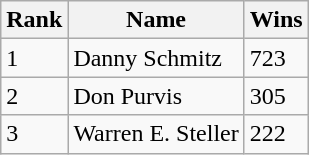<table class="wikitable">
<tr>
<th>Rank</th>
<th>Name</th>
<th>Wins</th>
</tr>
<tr>
<td>1</td>
<td>Danny Schmitz</td>
<td>723</td>
</tr>
<tr>
<td>2</td>
<td>Don Purvis</td>
<td>305</td>
</tr>
<tr>
<td>3</td>
<td>Warren E. Steller</td>
<td>222</td>
</tr>
</table>
